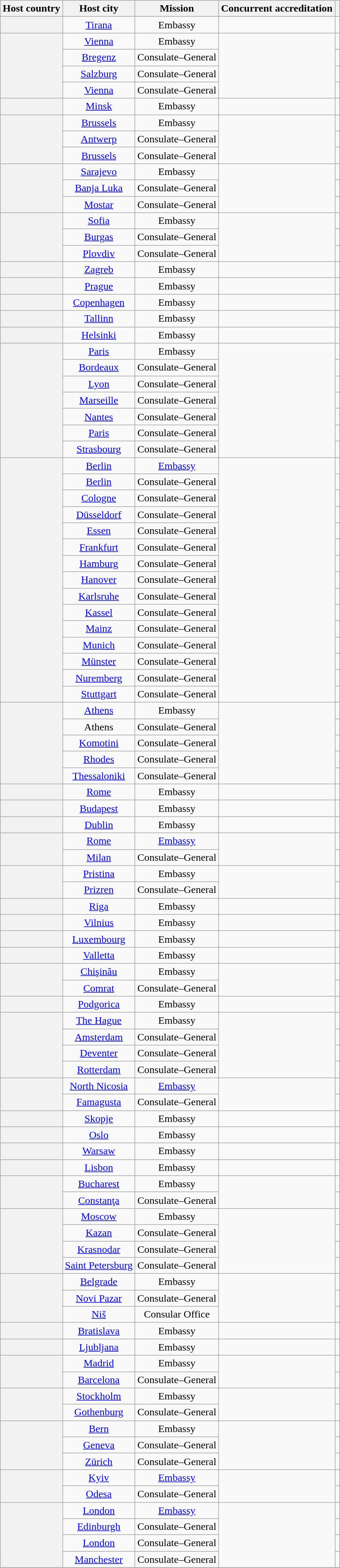<table class="wikitable plainrowheaders" style="text-align:center;">
<tr>
<th scope="col">Host country</th>
<th scope="col">Host city</th>
<th scope="col">Mission</th>
<th scope="col">Concurrent accreditation</th>
<th scope="col"></th>
</tr>
<tr>
<th scope="row"></th>
<td><a href='#'>Tirana</a></td>
<td>Embassy</td>
<td></td>
<td></td>
</tr>
<tr>
<th rowspan="4" scope="row"></th>
<td><a href='#'>Vienna</a></td>
<td>Embassy</td>
<td rowspan="4"></td>
<td></td>
</tr>
<tr>
<td><a href='#'>Bregenz</a></td>
<td>Consulate–General</td>
<td></td>
</tr>
<tr>
<td><a href='#'>Salzburg</a></td>
<td>Consulate–General</td>
<td></td>
</tr>
<tr>
<td><a href='#'>Vienna</a></td>
<td>Consulate–General</td>
<td></td>
</tr>
<tr>
<th scope="row"></th>
<td><a href='#'>Minsk</a></td>
<td>Embassy</td>
<td></td>
<td></td>
</tr>
<tr>
<th rowspan="3" scope="row"></th>
<td><a href='#'>Brussels</a></td>
<td>Embassy</td>
<td rowspan="3"></td>
<td></td>
</tr>
<tr>
<td><a href='#'>Antwerp</a></td>
<td>Consulate–General</td>
<td></td>
</tr>
<tr>
<td><a href='#'>Brussels</a></td>
<td>Consulate–General</td>
<td></td>
</tr>
<tr>
<th rowspan="3" scope="row"></th>
<td><a href='#'>Sarajevo</a></td>
<td>Embassy</td>
<td rowspan="3"></td>
<td></td>
</tr>
<tr>
<td><a href='#'>Banja Luka</a></td>
<td>Consulate–General</td>
<td></td>
</tr>
<tr>
<td><a href='#'>Mostar</a></td>
<td>Consulate–General</td>
<td></td>
</tr>
<tr>
<th rowspan="3" scope="row"></th>
<td><a href='#'>Sofia</a></td>
<td>Embassy</td>
<td rowspan="3"></td>
<td></td>
</tr>
<tr>
<td><a href='#'>Burgas</a></td>
<td>Consulate–General</td>
<td></td>
</tr>
<tr>
<td><a href='#'>Plovdiv</a></td>
<td>Consulate–General</td>
<td></td>
</tr>
<tr>
<th scope="row"></th>
<td><a href='#'>Zagreb</a></td>
<td>Embassy</td>
<td></td>
<td></td>
</tr>
<tr>
<th scope="row"></th>
<td><a href='#'>Prague</a></td>
<td>Embassy</td>
<td></td>
<td></td>
</tr>
<tr>
<th scope="row"></th>
<td><a href='#'>Copenhagen</a></td>
<td>Embassy</td>
<td></td>
<td></td>
</tr>
<tr>
<th scope="row"></th>
<td><a href='#'>Tallinn</a></td>
<td>Embassy</td>
<td></td>
<td></td>
</tr>
<tr>
<th scope="row"></th>
<td><a href='#'>Helsinki</a></td>
<td>Embassy</td>
<td></td>
<td></td>
</tr>
<tr>
<th rowspan="7" scope="row"></th>
<td><a href='#'>Paris</a></td>
<td>Embassy</td>
<td rowspan="7"></td>
<td></td>
</tr>
<tr>
<td><a href='#'>Bordeaux</a></td>
<td>Consulate–General</td>
<td></td>
</tr>
<tr>
<td><a href='#'>Lyon</a></td>
<td>Consulate–General</td>
<td></td>
</tr>
<tr>
<td><a href='#'>Marseille</a></td>
<td>Consulate–General</td>
<td></td>
</tr>
<tr>
<td><a href='#'>Nantes</a></td>
<td>Consulate–General</td>
<td></td>
</tr>
<tr>
<td><a href='#'>Paris</a></td>
<td>Consulate–General</td>
<td></td>
</tr>
<tr>
<td><a href='#'>Strasbourg</a></td>
<td>Consulate–General</td>
<td></td>
</tr>
<tr>
<th rowspan="15" scope="row"></th>
<td><a href='#'>Berlin</a></td>
<td><a href='#'>Embassy</a></td>
<td rowspan="15"></td>
<td></td>
</tr>
<tr>
<td><a href='#'>Berlin</a></td>
<td>Consulate–General</td>
<td></td>
</tr>
<tr>
<td><a href='#'>Cologne</a></td>
<td>Consulate–General</td>
<td></td>
</tr>
<tr>
<td><a href='#'>Düsseldorf</a></td>
<td>Consulate–General</td>
<td></td>
</tr>
<tr>
<td><a href='#'>Essen</a></td>
<td>Consulate–General</td>
<td></td>
</tr>
<tr>
<td><a href='#'>Frankfurt</a></td>
<td>Consulate–General</td>
<td></td>
</tr>
<tr>
<td><a href='#'>Hamburg</a></td>
<td>Consulate–General</td>
<td></td>
</tr>
<tr>
<td><a href='#'>Hanover</a></td>
<td>Consulate–General</td>
<td></td>
</tr>
<tr>
<td><a href='#'>Karlsruhe</a></td>
<td>Consulate–General</td>
<td></td>
</tr>
<tr>
<td><a href='#'>Kassel</a></td>
<td>Consulate–General</td>
<td></td>
</tr>
<tr>
<td><a href='#'>Mainz</a></td>
<td>Consulate–General</td>
<td></td>
</tr>
<tr>
<td><a href='#'>Munich</a></td>
<td>Consulate–General</td>
<td></td>
</tr>
<tr>
<td><a href='#'>Münster</a></td>
<td>Consulate–General</td>
<td></td>
</tr>
<tr>
<td><a href='#'>Nuremberg</a></td>
<td>Consulate–General</td>
<td></td>
</tr>
<tr>
<td><a href='#'>Stuttgart</a></td>
<td>Consulate–General</td>
<td></td>
</tr>
<tr>
<th rowspan="5" scope="row"></th>
<td><a href='#'>Athens</a></td>
<td>Embassy</td>
<td rowspan="5"></td>
<td></td>
</tr>
<tr>
<td>Athens</td>
<td>Consulate–General</td>
<td></td>
</tr>
<tr>
<td><a href='#'>Komotini</a></td>
<td>Consulate–General</td>
<td></td>
</tr>
<tr>
<td><a href='#'>Rhodes</a></td>
<td>Consulate–General</td>
<td></td>
</tr>
<tr>
<td><a href='#'>Thessaloniki</a></td>
<td>Consulate–General</td>
<td></td>
</tr>
<tr>
<th scope="row"></th>
<td><a href='#'>Rome</a></td>
<td>Embassy</td>
<td></td>
<td></td>
</tr>
<tr>
<th scope="row"></th>
<td><a href='#'>Budapest</a></td>
<td>Embassy</td>
<td></td>
<td></td>
</tr>
<tr>
<th scope="row"></th>
<td><a href='#'>Dublin</a></td>
<td>Embassy</td>
<td></td>
<td></td>
</tr>
<tr>
<th rowspan="2" scope="row"></th>
<td><a href='#'>Rome</a></td>
<td><a href='#'>Embassy</a></td>
<td rowspan="2"></td>
<td></td>
</tr>
<tr>
<td><a href='#'>Milan</a></td>
<td>Consulate–General</td>
<td></td>
</tr>
<tr>
<th rowspan="2" scope="row"></th>
<td><a href='#'>Pristina</a></td>
<td>Embassy</td>
<td rowspan="2"></td>
<td></td>
</tr>
<tr>
<td><a href='#'>Prizren</a></td>
<td>Consulate–General</td>
<td></td>
</tr>
<tr>
<th scope="row"></th>
<td><a href='#'>Riga</a></td>
<td>Embassy</td>
<td></td>
<td></td>
</tr>
<tr>
<th scope="row"></th>
<td><a href='#'>Vilnius</a></td>
<td>Embassy</td>
<td></td>
<td></td>
</tr>
<tr>
<th scope="row"></th>
<td><a href='#'>Luxembourg</a></td>
<td>Embassy</td>
<td></td>
<td></td>
</tr>
<tr>
<th scope="row"></th>
<td><a href='#'>Valletta</a></td>
<td>Embassy</td>
<td></td>
<td></td>
</tr>
<tr>
<th rowspan="2" scope="row"></th>
<td><a href='#'>Chişinău</a></td>
<td>Embassy</td>
<td rowspan="2"></td>
<td></td>
</tr>
<tr>
<td><a href='#'>Comrat</a></td>
<td>Consulate–General</td>
<td></td>
</tr>
<tr>
<th scope="row"></th>
<td><a href='#'>Podgorica</a></td>
<td>Embassy</td>
<td></td>
<td></td>
</tr>
<tr>
<th rowspan="4" scope="row"></th>
<td><a href='#'>The Hague</a></td>
<td>Embassy</td>
<td rowspan="4"></td>
<td></td>
</tr>
<tr>
<td><a href='#'>Amsterdam</a></td>
<td>Consulate–General</td>
<td></td>
</tr>
<tr>
<td><a href='#'>Deventer</a></td>
<td>Consulate–General</td>
<td></td>
</tr>
<tr>
<td><a href='#'>Rotterdam</a></td>
<td>Consulate–General</td>
<td></td>
</tr>
<tr>
<th rowspan="2" scope="row"></th>
<td><a href='#'>North Nicosia</a></td>
<td><a href='#'>Embassy</a></td>
<td rowspan="2"></td>
<td></td>
</tr>
<tr>
<td><a href='#'>Famagusta</a></td>
<td>Consulate–General</td>
<td></td>
</tr>
<tr>
<th scope="row"></th>
<td><a href='#'>Skopje</a></td>
<td>Embassy</td>
<td></td>
<td></td>
</tr>
<tr>
<th scope="row"></th>
<td><a href='#'>Oslo</a></td>
<td>Embassy</td>
<td></td>
<td></td>
</tr>
<tr>
<th scope="row"></th>
<td><a href='#'>Warsaw</a></td>
<td>Embassy</td>
<td></td>
<td></td>
</tr>
<tr>
<th scope="row"></th>
<td><a href='#'>Lisbon</a></td>
<td>Embassy</td>
<td></td>
<td></td>
</tr>
<tr>
<th rowspan="2" scope="row"></th>
<td><a href='#'>Bucharest</a></td>
<td>Embassy</td>
<td rowspan="2"></td>
<td></td>
</tr>
<tr>
<td><a href='#'>Constanţa</a></td>
<td>Consulate–General</td>
<td></td>
</tr>
<tr>
<th rowspan="4" scope="row"></th>
<td><a href='#'>Moscow</a></td>
<td>Embassy</td>
<td rowspan="4"></td>
<td></td>
</tr>
<tr>
<td><a href='#'>Kazan</a></td>
<td>Consulate–General</td>
<td></td>
</tr>
<tr>
<td><a href='#'>Krasnodar</a></td>
<td>Consulate–General</td>
<td></td>
</tr>
<tr>
<td><a href='#'>Saint Petersburg</a></td>
<td>Consulate–General</td>
<td></td>
</tr>
<tr>
<th rowspan="3" scope="row"></th>
<td><a href='#'>Belgrade</a></td>
<td>Embassy</td>
<td rowspan="3"></td>
<td></td>
</tr>
<tr>
<td><a href='#'>Novi Pazar</a></td>
<td>Consulate–General</td>
<td></td>
</tr>
<tr>
<td><a href='#'>Niš</a></td>
<td>Consular Office</td>
<td></td>
</tr>
<tr>
<th scope="row"></th>
<td><a href='#'>Bratislava</a></td>
<td>Embassy</td>
<td></td>
<td></td>
</tr>
<tr>
<th scope="row"></th>
<td><a href='#'>Ljubljana</a></td>
<td>Embassy</td>
<td></td>
<td></td>
</tr>
<tr>
<th rowspan="2" scope="row"></th>
<td><a href='#'>Madrid</a></td>
<td>Embassy</td>
<td rowspan="2"></td>
<td></td>
</tr>
<tr>
<td><a href='#'>Barcelona</a></td>
<td>Consulate–General</td>
<td></td>
</tr>
<tr>
<th rowspan="2" scope="row"></th>
<td><a href='#'>Stockholm</a></td>
<td>Embassy</td>
<td rowspan="2"></td>
<td></td>
</tr>
<tr>
<td><a href='#'>Gothenburg</a></td>
<td>Consulate–General</td>
<td></td>
</tr>
<tr>
<th rowspan="3" scope="row"></th>
<td><a href='#'>Bern</a></td>
<td>Embassy</td>
<td rowspan="3"></td>
<td></td>
</tr>
<tr>
<td><a href='#'>Geneva</a></td>
<td>Consulate–General</td>
<td></td>
</tr>
<tr>
<td><a href='#'>Zürich</a></td>
<td>Consulate–General</td>
<td></td>
</tr>
<tr>
<th rowspan="2" scope="row"></th>
<td><a href='#'>Kyiv</a></td>
<td><a href='#'>Embassy</a></td>
<td rowspan="2"></td>
<td></td>
</tr>
<tr>
<td><a href='#'>Odesa</a></td>
<td>Consulate–General</td>
<td></td>
</tr>
<tr>
<th rowspan="4" scope="row"></th>
<td><a href='#'>London</a></td>
<td><a href='#'>Embassy</a></td>
<td rowspan="4"></td>
<td></td>
</tr>
<tr>
<td><a href='#'>Edinburgh</a></td>
<td>Consulate–General</td>
<td></td>
</tr>
<tr>
<td><a href='#'>London</a></td>
<td>Consulate–General</td>
<td></td>
</tr>
<tr>
<td><a href='#'>Manchester</a></td>
<td>Consulate–General</td>
<td></td>
</tr>
<tr>
</tr>
</table>
